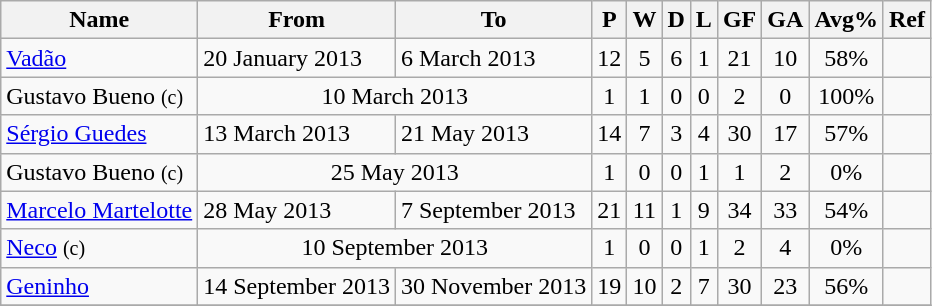<table class="wikitable sortable">
<tr>
<th>Name</th>
<th>From</th>
<th class="unsortable">To</th>
<th>P</th>
<th>W</th>
<th>D</th>
<th>L</th>
<th>GF</th>
<th>GA</th>
<th>Avg%</th>
<th>Ref</th>
</tr>
<tr>
<td align=left> <a href='#'>Vadão</a></td>
<td align=left>20 January 2013</td>
<td align=left>6 March 2013</td>
<td align=center>12</td>
<td align=center>5</td>
<td align=center>6</td>
<td align=center>1</td>
<td align=center>21</td>
<td align=center>10</td>
<td align=center>58%</td>
<td align=center></td>
</tr>
<tr>
<td align=left> Gustavo Bueno <small>(c)</small></td>
<td colspan= 2; align=center>10 March 2013</td>
<td align=center>1</td>
<td align=center>1</td>
<td align=center>0</td>
<td align=center>0</td>
<td align=center>2</td>
<td align=center>0</td>
<td align=center>100%</td>
<td align=center></td>
</tr>
<tr>
<td align=left> <a href='#'>Sérgio Guedes</a></td>
<td align=left>13 March 2013</td>
<td align=left>21 May 2013</td>
<td align=center>14</td>
<td align=center>7</td>
<td align=center>3</td>
<td align=center>4</td>
<td align=center>30</td>
<td align=center>17</td>
<td align=center>57%</td>
<td align=center></td>
</tr>
<tr>
<td align=left> Gustavo Bueno <small>(c)</small></td>
<td colspan= 2; align=center>25 May 2013</td>
<td align=center>1</td>
<td align=center>0</td>
<td align=center>0</td>
<td align=center>1</td>
<td align=center>1</td>
<td align=center>2</td>
<td align=center>0%</td>
<td align=center></td>
</tr>
<tr>
<td align=left> <a href='#'>Marcelo Martelotte</a></td>
<td align=left>28 May 2013</td>
<td align=left>7 September 2013</td>
<td align=center>21</td>
<td align=center>11</td>
<td align=center>1</td>
<td align=center>9</td>
<td align=center>34</td>
<td align=center>33</td>
<td align=center>54%</td>
<td align=center></td>
</tr>
<tr>
<td align=left> <a href='#'>Neco</a> <small>(c)</small></td>
<td colspan=2; align=center>10 September 2013</td>
<td align=center>1</td>
<td align=center>0</td>
<td align=center>0</td>
<td align=center>1</td>
<td align=center>2</td>
<td align=center>4</td>
<td align=center>0%</td>
<td align=center></td>
</tr>
<tr>
<td align=left> <a href='#'>Geninho</a></td>
<td align=left>14 September 2013</td>
<td align=left>30 November 2013</td>
<td align=center>19</td>
<td align=center>10</td>
<td align=center>2</td>
<td align=center>7</td>
<td align=center>30</td>
<td align=center>23</td>
<td align=center>56%</td>
<td align=center></td>
</tr>
<tr>
</tr>
</table>
